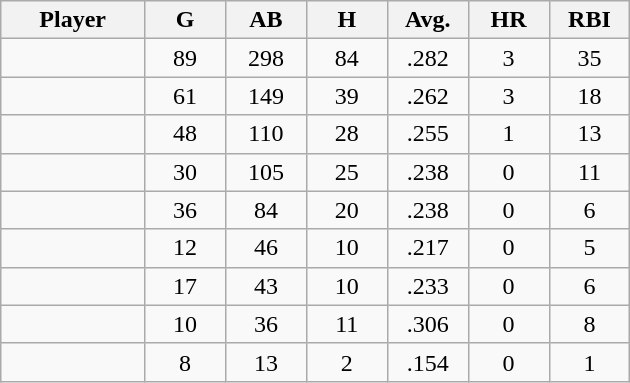<table class="wikitable sortable">
<tr>
<th bgcolor="#DDDDFF" width="16%">Player</th>
<th bgcolor="#DDDDFF" width="9%">G</th>
<th bgcolor="#DDDDFF" width="9%">AB</th>
<th bgcolor="#DDDDFF" width="9%">H</th>
<th bgcolor="#DDDDFF" width="9%">Avg.</th>
<th bgcolor="#DDDDFF" width="9%">HR</th>
<th bgcolor="#DDDDFF" width="9%">RBI</th>
</tr>
<tr align="center">
<td></td>
<td>89</td>
<td>298</td>
<td>84</td>
<td>.282</td>
<td>3</td>
<td>35</td>
</tr>
<tr align="center">
<td></td>
<td>61</td>
<td>149</td>
<td>39</td>
<td>.262</td>
<td>3</td>
<td>18</td>
</tr>
<tr align="center">
<td></td>
<td>48</td>
<td>110</td>
<td>28</td>
<td>.255</td>
<td>1</td>
<td>13</td>
</tr>
<tr align="center">
<td></td>
<td>30</td>
<td>105</td>
<td>25</td>
<td>.238</td>
<td>0</td>
<td>11</td>
</tr>
<tr align="center">
<td></td>
<td>36</td>
<td>84</td>
<td>20</td>
<td>.238</td>
<td>0</td>
<td>6</td>
</tr>
<tr align="center">
<td></td>
<td>12</td>
<td>46</td>
<td>10</td>
<td>.217</td>
<td>0</td>
<td>5</td>
</tr>
<tr align=center>
<td></td>
<td>17</td>
<td>43</td>
<td>10</td>
<td>.233</td>
<td>0</td>
<td>6</td>
</tr>
<tr align="center">
<td></td>
<td>10</td>
<td>36</td>
<td>11</td>
<td>.306</td>
<td>0</td>
<td>8</td>
</tr>
<tr align="center">
<td></td>
<td>8</td>
<td>13</td>
<td>2</td>
<td>.154</td>
<td>0</td>
<td>1</td>
</tr>
</table>
